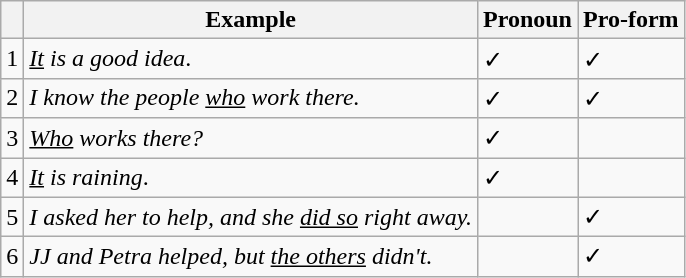<table class="wikitable">
<tr>
<th></th>
<th>Example</th>
<th>Pronoun</th>
<th>Pro-form</th>
</tr>
<tr>
<td>1</td>
<td><em><u>It</u> is a good idea</em>.</td>
<td>✓</td>
<td>✓</td>
</tr>
<tr>
<td>2</td>
<td><em>I know the people <u>who</u> work there.</em></td>
<td>✓</td>
<td>✓</td>
</tr>
<tr>
<td>3</td>
<td><em><u>Who</u> works there?</em></td>
<td>✓</td>
<td></td>
</tr>
<tr>
<td>4</td>
<td><em><u>It</u> is raining</em>.</td>
<td>✓</td>
<td></td>
</tr>
<tr>
<td>5</td>
<td><em>I asked her to help, and she <u>did so</u> right away.</em></td>
<td></td>
<td>✓</td>
</tr>
<tr>
<td>6</td>
<td><em>JJ and Petra helped, but <u>the others</u> didn't.</em></td>
<td></td>
<td>✓</td>
</tr>
</table>
